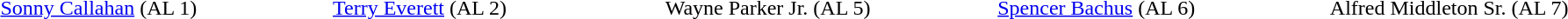<table width="100%">
<tr>
<td width="20%"><a href='#'>Sonny Callahan</a> (AL 1)</td>
<td width="20%"><a href='#'>Terry Everett</a> (AL 2)</td>
<td width="20%">Wayne Parker Jr. (AL 5)</td>
<td width="20%"><a href='#'>Spencer Bachus</a> (AL 6)</td>
<td width="20%">Alfred Middleton Sr. (AL 7)</td>
</tr>
</table>
